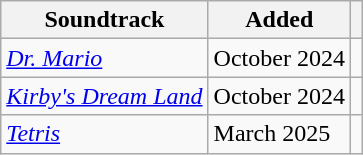<table class="wikitable sortable">
<tr>
<th>Soundtrack</th>
<th>Added</th>
<th class="unsortable"></th>
</tr>
<tr>
<td><em><a href='#'>Dr. Mario</a></em></td>
<td>October 2024</td>
<td align="center"></td>
</tr>
<tr>
<td><em><a href='#'>Kirby's Dream Land</a></em></td>
<td>October 2024</td>
<td align="center"></td>
</tr>
<tr>
<td><em><a href='#'>Tetris</a></em></td>
<td>March 2025</td>
<td align="center"></td>
</tr>
</table>
